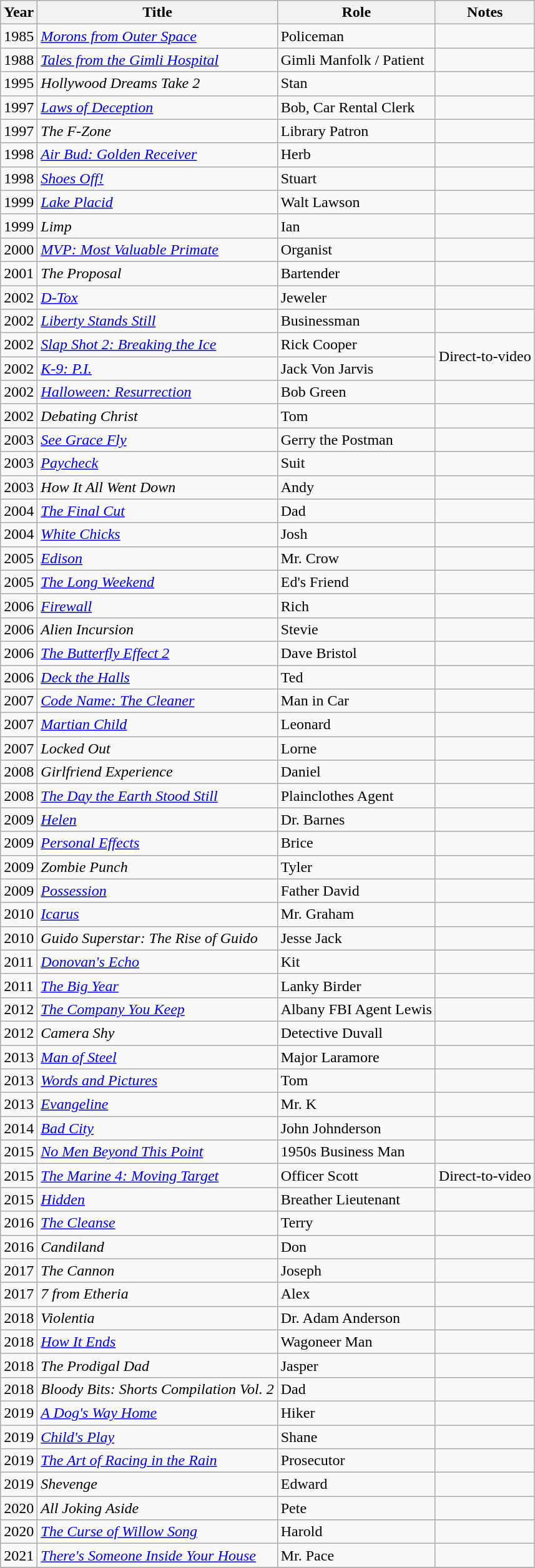<table class="wikitable sortable">
<tr>
<th>Year</th>
<th>Title</th>
<th>Role</th>
<th>Notes</th>
</tr>
<tr>
<td>1985</td>
<td><em><a href='#'>Morons from Outer Space</a></em></td>
<td>Policeman</td>
<td></td>
</tr>
<tr>
<td>1988</td>
<td><em><a href='#'>Tales from the Gimli Hospital</a></em></td>
<td>Gimli Manfolk / Patient</td>
<td></td>
</tr>
<tr>
<td>1995</td>
<td><em>Hollywood Dreams Take 2</em></td>
<td>Stan</td>
<td></td>
</tr>
<tr>
<td>1997</td>
<td><em><a href='#'>Laws of Deception</a></em></td>
<td>Bob, Car Rental Clerk</td>
<td></td>
</tr>
<tr>
<td>1997</td>
<td data-sort-value="F-Zone, The"><em>The F-Zone</em></td>
<td>Library Patron</td>
<td></td>
</tr>
<tr>
<td>1998</td>
<td><em><a href='#'>Air Bud: Golden Receiver</a></em></td>
<td>Herb</td>
<td></td>
</tr>
<tr>
<td>1998</td>
<td><em><a href='#'>Shoes Off!</a></em></td>
<td>Stuart</td>
<td></td>
</tr>
<tr>
<td>1999</td>
<td><a href='#'><em>Lake Placid</em></a></td>
<td>Walt Lawson</td>
<td></td>
</tr>
<tr>
<td>1999</td>
<td><em>Limp</em></td>
<td>Ian</td>
<td></td>
</tr>
<tr>
<td>2000</td>
<td><em><a href='#'>MVP: Most Valuable Primate</a></em></td>
<td>Organist</td>
<td></td>
</tr>
<tr>
<td>2001</td>
<td data-sort-value="Proposal, The"><em>The Proposal</em></td>
<td>Bartender</td>
<td></td>
</tr>
<tr>
<td>2002</td>
<td><em><a href='#'>D-Tox</a></em></td>
<td>Jeweler</td>
<td></td>
</tr>
<tr>
<td>2002</td>
<td><em><a href='#'>Liberty Stands Still</a></em></td>
<td>Businessman</td>
<td></td>
</tr>
<tr>
<td>2002</td>
<td><em><a href='#'>Slap Shot 2: Breaking the Ice</a></em></td>
<td>Rick Cooper</td>
<td rowspan="2">Direct-to-video</td>
</tr>
<tr>
<td>2002</td>
<td><em><a href='#'>K-9: P.I.</a></em></td>
<td>Jack Von Jarvis</td>
</tr>
<tr>
<td>2002</td>
<td><em><a href='#'>Halloween: Resurrection</a></em></td>
<td>Bob Green</td>
<td></td>
</tr>
<tr>
<td>2002</td>
<td><em>Debating Christ</em></td>
<td>Tom</td>
<td></td>
</tr>
<tr>
<td>2003</td>
<td><em><a href='#'>See Grace Fly</a></em></td>
<td>Gerry the Postman</td>
<td></td>
</tr>
<tr>
<td>2003</td>
<td><a href='#'><em>Paycheck</em></a></td>
<td>Suit</td>
<td></td>
</tr>
<tr>
<td>2003</td>
<td><em>How It All Went Down</em></td>
<td>Andy</td>
<td></td>
</tr>
<tr>
<td>2004</td>
<td data-sort-value="Final Cut, The"><a href='#'><em>The Final Cut</em></a></td>
<td>Dad</td>
<td></td>
</tr>
<tr>
<td>2004</td>
<td><em><a href='#'>White Chicks</a></em></td>
<td>Josh</td>
<td></td>
</tr>
<tr>
<td>2005</td>
<td><a href='#'><em>Edison</em></a></td>
<td>Mr. Crow</td>
<td></td>
</tr>
<tr>
<td>2005</td>
<td data-sort-value="Long Weekend, The"><em><a href='#'>The Long Weekend</a></em></td>
<td>Ed's Friend</td>
<td></td>
</tr>
<tr>
<td>2006</td>
<td><a href='#'><em>Firewall</em></a></td>
<td>Rich</td>
<td></td>
</tr>
<tr>
<td>2006</td>
<td><em>Alien Incursion</em></td>
<td>Stevie</td>
<td></td>
</tr>
<tr>
<td>2006</td>
<td data-sort-value="Butterfly Effect 2, The"><em><a href='#'>The Butterfly Effect 2</a></em></td>
<td>Dave Bristol</td>
<td></td>
</tr>
<tr>
<td>2006</td>
<td><a href='#'><em>Deck the Halls</em></a></td>
<td>Ted</td>
<td></td>
</tr>
<tr>
<td>2007</td>
<td><em><a href='#'>Code Name: The Cleaner</a></em></td>
<td>Man in Car</td>
<td></td>
</tr>
<tr>
<td>2007</td>
<td><em><a href='#'>Martian Child</a></em></td>
<td>Leonard</td>
<td></td>
</tr>
<tr>
<td>2007</td>
<td><em>Locked Out</em></td>
<td>Lorne</td>
<td></td>
</tr>
<tr>
<td>2008</td>
<td><em>Girlfriend Experience</em></td>
<td>Daniel</td>
<td></td>
</tr>
<tr>
<td>2008</td>
<td data-sort-value="Day the Earth Stood Still, The"><a href='#'><em>The Day the Earth Stood Still</em></a></td>
<td>Plainclothes Agent</td>
<td></td>
</tr>
<tr>
<td>2009</td>
<td><a href='#'><em>Helen</em></a></td>
<td>Dr. Barnes</td>
<td></td>
</tr>
<tr>
<td>2009</td>
<td><a href='#'><em>Personal Effects</em></a></td>
<td>Brice</td>
<td></td>
</tr>
<tr>
<td>2009</td>
<td><em>Zombie Punch</em></td>
<td>Tyler</td>
<td></td>
</tr>
<tr>
<td>2009</td>
<td><a href='#'><em>Possession</em></a></td>
<td>Father David</td>
<td></td>
</tr>
<tr>
<td>2010</td>
<td><a href='#'><em>Icarus</em></a></td>
<td>Mr. Graham</td>
<td></td>
</tr>
<tr>
<td>2010</td>
<td><em>Guido Superstar: The Rise of Guido</em></td>
<td>Jesse Jack</td>
<td></td>
</tr>
<tr>
<td>2011</td>
<td><em><a href='#'>Donovan's Echo</a></em></td>
<td>Kit</td>
<td></td>
</tr>
<tr>
<td>2011</td>
<td data-sort-value="Big Year, The"><em><a href='#'>The Big Year</a></em></td>
<td>Lanky Birder</td>
<td></td>
</tr>
<tr>
<td>2012</td>
<td data-sort-value="Company You Keep, The"><a href='#'><em>The Company You Keep</em></a></td>
<td>Albany FBI Agent Lewis</td>
<td></td>
</tr>
<tr>
<td>2012</td>
<td><em>Camera Shy</em></td>
<td>Detective Duvall</td>
<td></td>
</tr>
<tr>
<td>2013</td>
<td><a href='#'><em>Man of Steel</em></a></td>
<td>Major Laramore</td>
<td></td>
</tr>
<tr>
<td>2013</td>
<td><a href='#'><em>Words and Pictures</em></a></td>
<td>Tom</td>
<td></td>
</tr>
<tr>
<td>2013</td>
<td><a href='#'><em>Evangeline</em></a></td>
<td>Mr. K</td>
<td></td>
</tr>
<tr>
<td>2014</td>
<td><em><a href='#'>Bad City</a></em></td>
<td>John Johnderson</td>
<td></td>
</tr>
<tr>
<td>2015</td>
<td><em><a href='#'>No Men Beyond This Point</a></em></td>
<td>1950s Business Man</td>
<td></td>
</tr>
<tr>
<td>2015</td>
<td data-sort-value="Marine 4: Moving Target, The"><em><a href='#'>The Marine 4: Moving Target</a></em></td>
<td>Officer Scott</td>
<td>Direct-to-video</td>
</tr>
<tr>
<td>2015</td>
<td><a href='#'><em>Hidden</em></a></td>
<td>Breather Lieutenant</td>
<td></td>
</tr>
<tr>
<td>2016</td>
<td data-sort-value="Cleanse, The"><em><a href='#'>The Cleanse</a></em></td>
<td>Terry</td>
<td></td>
</tr>
<tr>
<td>2016</td>
<td><em>Candiland</em></td>
<td>Don</td>
<td></td>
</tr>
<tr>
<td>2017</td>
<td data-sort-value="Cannon, The"><em>The Cannon</em></td>
<td>Joseph</td>
<td></td>
</tr>
<tr>
<td>2017</td>
<td><em>7 from Etheria</em></td>
<td>Alex</td>
<td></td>
</tr>
<tr>
<td>2018</td>
<td><em>Violentia</em></td>
<td>Dr. Adam Anderson</td>
<td></td>
</tr>
<tr>
<td>2018</td>
<td><a href='#'><em>How It Ends</em></a></td>
<td>Wagoneer Man</td>
<td></td>
</tr>
<tr>
<td>2018</td>
<td data-sort-value="Prodigal Dad, The"><em>The Prodigal Dad</em></td>
<td>Jasper</td>
<td></td>
</tr>
<tr>
<td>2018</td>
<td><em>Bloody Bits: Shorts Compilation Vol. 2</em></td>
<td>Dad</td>
<td></td>
</tr>
<tr>
<td>2019</td>
<td data-sort-value="Dog's Way Home, A"><em><a href='#'>A Dog's Way Home</a></em></td>
<td>Hiker</td>
<td></td>
</tr>
<tr>
<td>2019</td>
<td><a href='#'><em>Child's Play</em></a></td>
<td>Shane</td>
<td></td>
</tr>
<tr>
<td>2019</td>
<td data-sort-value="Art of Racing in the Rain, The"><a href='#'><em>The Art of Racing in the Rain</em></a></td>
<td>Prosecutor</td>
<td></td>
</tr>
<tr>
<td>2019</td>
<td><em>Shevenge</em></td>
<td>Edward</td>
<td></td>
</tr>
<tr>
<td>2020</td>
<td><em>All Joking Aside</em></td>
<td>Pete</td>
<td></td>
</tr>
<tr>
<td>2020</td>
<td data-sort-value="Curse of Willow Song, The"><em><a href='#'>The Curse of Willow Song</a></em></td>
<td>Harold</td>
<td></td>
</tr>
<tr>
<td>2021</td>
<td><em><a href='#'>There's Someone Inside Your House</a></em></td>
<td>Mr. Pace</td>
<td></td>
</tr>
<tr>
</tr>
</table>
